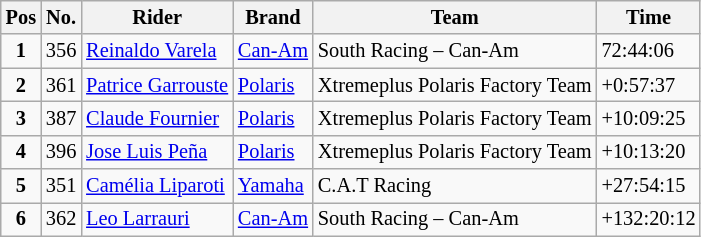<table class="wikitable" style="font-size:85%">
<tr>
<th>Pos</th>
<th>No.</th>
<th>Rider</th>
<th>Brand</th>
<th>Team</th>
<th>Time</th>
</tr>
<tr>
<td align=center><strong>1</strong></td>
<td align=center>356</td>
<td> <a href='#'>Reinaldo Varela</a></td>
<td><a href='#'>Can-Am</a></td>
<td>South Racing – Can-Am</td>
<td>72:44:06</td>
</tr>
<tr>
<td align=center><strong>2</strong></td>
<td align=center>361</td>
<td> <a href='#'>Patrice Garrouste</a></td>
<td><a href='#'>Polaris</a></td>
<td>Xtremeplus Polaris Factory Team</td>
<td>+0:57:37</td>
</tr>
<tr>
<td align=center><strong>3</strong></td>
<td align=center>387</td>
<td> <a href='#'>Claude Fournier</a></td>
<td><a href='#'>Polaris</a></td>
<td>Xtremeplus Polaris Factory Team</td>
<td>+10:09:25</td>
</tr>
<tr>
<td align=center><strong>4</strong></td>
<td align=center>396</td>
<td> <a href='#'>Jose Luis Peña</a></td>
<td><a href='#'>Polaris</a></td>
<td>Xtremeplus Polaris Factory Team</td>
<td>+10:13:20</td>
</tr>
<tr>
<td align=center><strong>5</strong></td>
<td align=center>351</td>
<td> <a href='#'>Camélia Liparoti</a></td>
<td><a href='#'>Yamaha</a></td>
<td>C.A.T Racing</td>
<td>+27:54:15</td>
</tr>
<tr>
<td align=center><strong>6</strong></td>
<td align=center>362</td>
<td> <a href='#'>Leo Larrauri</a></td>
<td><a href='#'>Can-Am</a></td>
<td>South Racing – Can-Am</td>
<td>+132:20:12</td>
</tr>
</table>
